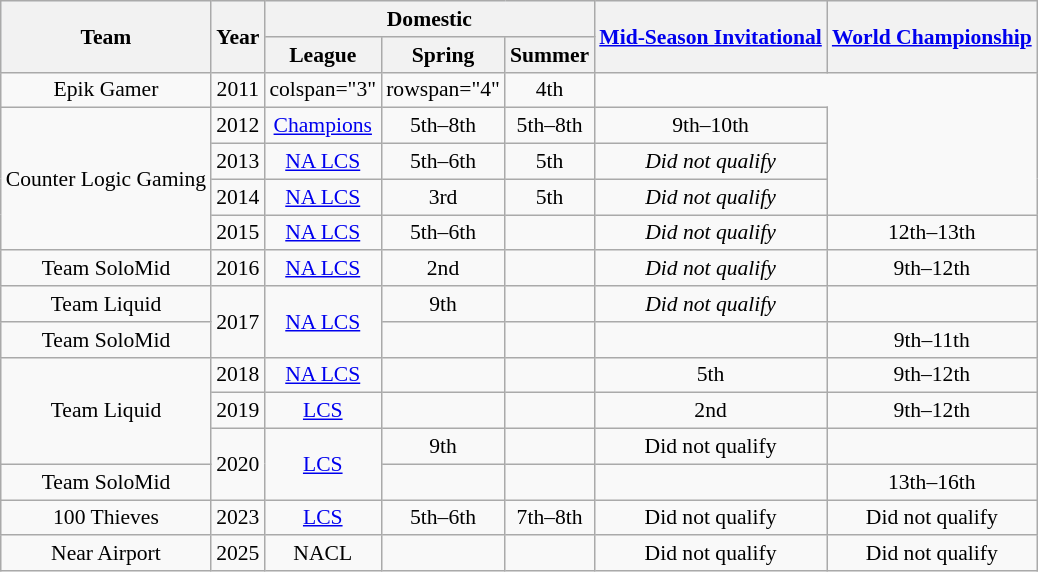<table class="wikitable" style="font-size:90%; text-align:center;">
<tr style="background:#f0f6ff;">
<th rowspan=2>Team</th>
<th rowspan=2>Year</th>
<th colspan=3>Domestic</th>
<th rowspan=2><a href='#'>Mid-Season Invitational</a></th>
<th rowspan=2><a href='#'>World Championship</a></th>
</tr>
<tr>
<th>League</th>
<th>Spring</th>
<th>Summer</th>
</tr>
<tr>
<td>Epik Gamer</td>
<td>2011</td>
<td>colspan="3" </td>
<td>rowspan="4" </td>
<td>4th</td>
</tr>
<tr>
<td rowspan="4">Counter Logic Gaming</td>
<td>2012</td>
<td><a href='#'>Champions</a></td>
<td>5th–8th</td>
<td>5th–8th</td>
<td>9th–10th</td>
</tr>
<tr>
<td>2013</td>
<td><a href='#'>NA LCS</a></td>
<td>5th–6th</td>
<td>5th</td>
<td><em>Did not qualify</em></td>
</tr>
<tr>
<td>2014</td>
<td><a href='#'>NA LCS</a></td>
<td>3rd</td>
<td>5th</td>
<td><em>Did not qualify</em></td>
</tr>
<tr>
<td>2015</td>
<td><a href='#'>NA LCS</a></td>
<td>5th–6th</td>
<td></td>
<td><em>Did not qualify</em></td>
<td>12th–13th</td>
</tr>
<tr>
<td>Team SoloMid</td>
<td>2016</td>
<td><a href='#'>NA LCS</a></td>
<td>2nd</td>
<td></td>
<td><em>Did not qualify</em></td>
<td>9th–12th</td>
</tr>
<tr>
<td>Team Liquid</td>
<td rowspan="2">2017</td>
<td rowspan="2"><a href='#'>NA LCS</a></td>
<td>9th</td>
<td></td>
<td><em>Did not qualify</td>
<td></td>
</tr>
<tr>
<td>Team SoloMid</td>
<td></td>
<td></td>
<td></td>
<td>9th–11th</td>
</tr>
<tr>
<td rowspan="3">Team Liquid</td>
<td>2018</td>
<td><a href='#'>NA LCS</a></td>
<td></td>
<td></td>
<td>5th</td>
<td>9th–12th</td>
</tr>
<tr>
<td>2019</td>
<td><a href='#'>LCS</a></td>
<td></td>
<td></td>
<td>2nd</td>
<td>9th–12th</td>
</tr>
<tr>
<td rowspan="2">2020</td>
<td rowspan="2"><a href='#'>LCS</a></td>
<td>9th</td>
<td></td>
<td></em>Did not qualify<em></td>
<td></td>
</tr>
<tr>
<td>Team SoloMid</td>
<td></td>
<td></td>
<td></td>
<td>13th–16th</td>
</tr>
<tr>
<td>100 Thieves</td>
<td>2023</td>
<td><a href='#'>LCS</a></td>
<td>5th–6th</td>
<td>7th–8th</td>
<td></em>Did not qualify<em></td>
<td></em>Did not qualify<em></td>
</tr>
<tr>
<td>Near Airport</td>
<td>2025</td>
<td>NACL</td>
<td></td>
<td></td>
<td></em>Did not qualify<em></td>
<td></em>Did not qualify<em></td>
</tr>
</table>
